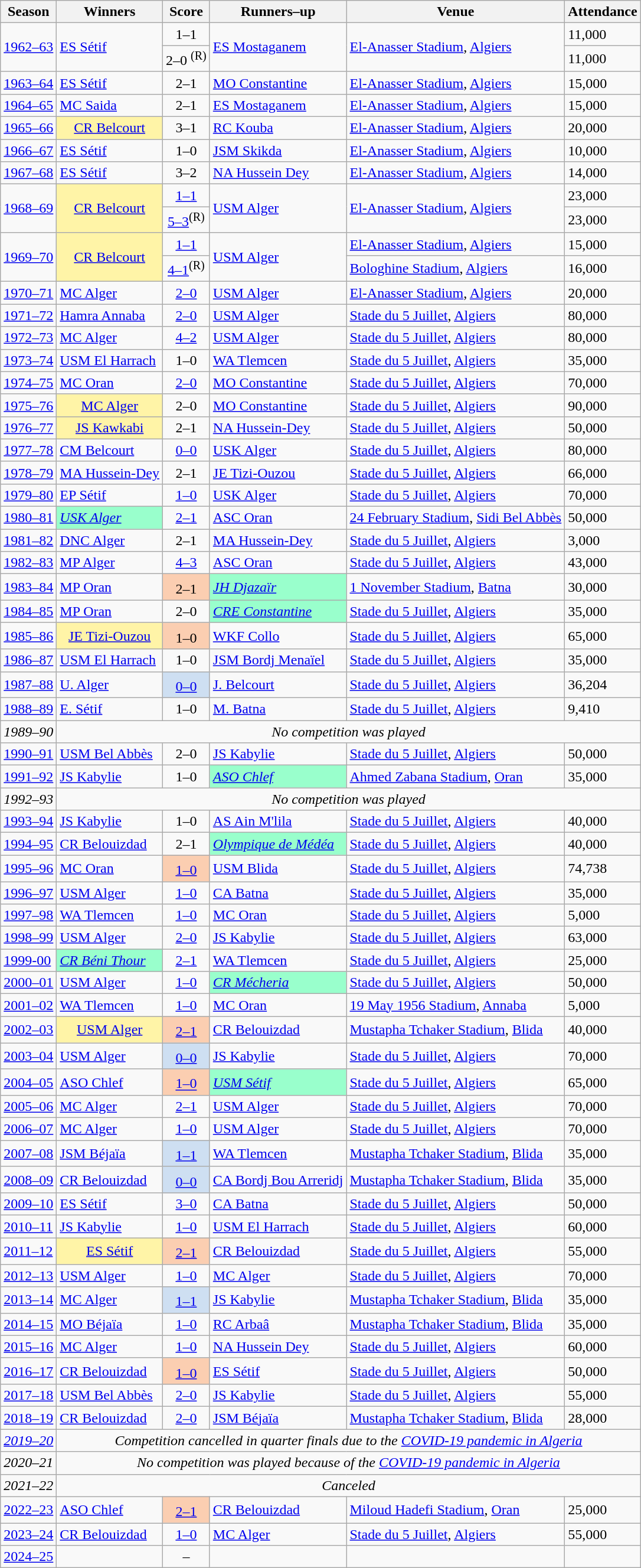<table class="sortable wikitable plainrowheaders">
<tr>
<th scope="col">Season</th>
<th scope="col">Winners</th>
<th scope="col">Score</th>
<th scope="col">Runners–up</th>
<th scope="col">Venue</th>
<th scope="col">Attendance</th>
</tr>
<tr>
<td rowspan=2><a href='#'>1962–63</a></td>
<td rowspan=2><a href='#'>ES Sétif</a></td>
<td align=center>1–1</td>
<td rowspan=2><a href='#'>ES Mostaganem</a></td>
<td rowspan=2><a href='#'>El-Anasser Stadium</a>, <a href='#'>Algiers</a></td>
<td>11,000</td>
</tr>
<tr>
<td align=center>2–0 <sup>(R)</sup></td>
<td>11,000</td>
</tr>
<tr>
<td><a href='#'>1963–64</a></td>
<td><a href='#'>ES Sétif</a></td>
<td align=center>2–1</td>
<td><a href='#'>MO Constantine</a></td>
<td><a href='#'>El-Anasser Stadium</a>, <a href='#'>Algiers</a></td>
<td>15,000</td>
</tr>
<tr>
<td><a href='#'>1964–65</a></td>
<td><a href='#'>MC Saida</a></td>
<td align=center>2–1</td>
<td><a href='#'>ES Mostaganem</a></td>
<td><a href='#'>El-Anasser Stadium</a>, <a href='#'>Algiers</a></td>
<td>15,000</td>
</tr>
<tr>
<td><a href='#'>1965–66</a></td>
<td align=center style="background-color:#fff4a7"><a href='#'>CR Belcourt</a></td>
<td align=center>3–1</td>
<td><a href='#'>RC Kouba</a></td>
<td><a href='#'>El-Anasser Stadium</a>, <a href='#'>Algiers</a></td>
<td>20,000</td>
</tr>
<tr>
<td><a href='#'>1966–67</a></td>
<td><a href='#'>ES Sétif</a></td>
<td align=center>1–0</td>
<td><a href='#'>JSM Skikda</a></td>
<td><a href='#'>El-Anasser Stadium</a>, <a href='#'>Algiers</a></td>
<td>10,000</td>
</tr>
<tr>
<td><a href='#'>1967–68</a></td>
<td><a href='#'>ES Sétif</a></td>
<td align=center>3–2</td>
<td><a href='#'>NA Hussein Dey</a></td>
<td><a href='#'>El-Anasser Stadium</a>, <a href='#'>Algiers</a></td>
<td>14,000</td>
</tr>
<tr>
<td rowspan=2><a href='#'>1968–69</a></td>
<td align=center style="background-color:#fff4a7"rowspan=2><a href='#'>CR Belcourt</a></td>
<td align=center><a href='#'>1–1</a></td>
<td rowspan=2><a href='#'>USM Alger</a></td>
<td rowspan=2><a href='#'>El-Anasser Stadium</a>, <a href='#'>Algiers</a></td>
<td>23,000</td>
</tr>
<tr>
<td align=center><a href='#'>5–3</a><sup>(R)</sup></td>
<td>23,000</td>
</tr>
<tr>
<td rowspan=2><a href='#'>1969–70</a></td>
<td align=center style="background-color:#fff4a7"rowspan=2><a href='#'>CR Belcourt</a></td>
<td align=center><a href='#'>1–1</a></td>
<td rowspan=2><a href='#'>USM Alger</a></td>
<td><a href='#'>El-Anasser Stadium</a>, <a href='#'>Algiers</a></td>
<td>15,000</td>
</tr>
<tr>
<td align=center><a href='#'>4–1</a><sup>(R)</sup></td>
<td><a href='#'>Bologhine Stadium</a>, <a href='#'>Algiers</a></td>
<td>16,000</td>
</tr>
<tr>
<td><a href='#'>1970–71</a></td>
<td><a href='#'>MC Alger</a></td>
<td align=center><a href='#'>2–0</a></td>
<td><a href='#'>USM Alger</a></td>
<td><a href='#'>El-Anasser Stadium</a>, <a href='#'>Algiers</a></td>
<td>20,000</td>
</tr>
<tr>
<td><a href='#'>1971–72</a></td>
<td><a href='#'>Hamra Annaba</a></td>
<td align=center><a href='#'>2–0</a></td>
<td><a href='#'>USM Alger</a></td>
<td><a href='#'>Stade du 5 Juillet</a>, <a href='#'>Algiers</a></td>
<td>80,000</td>
</tr>
<tr>
<td><a href='#'>1972–73</a></td>
<td><a href='#'>MC Alger</a></td>
<td align=center><a href='#'>4–2</a></td>
<td><a href='#'>USM Alger</a></td>
<td><a href='#'>Stade du 5 Juillet</a>, <a href='#'>Algiers</a></td>
<td>80,000</td>
</tr>
<tr>
<td><a href='#'>1973–74</a></td>
<td><a href='#'>USM El Harrach</a></td>
<td align=center>1–0</td>
<td><a href='#'>WA Tlemcen</a></td>
<td><a href='#'>Stade du 5 Juillet</a>, <a href='#'>Algiers</a></td>
<td>35,000</td>
</tr>
<tr>
<td><a href='#'>1974–75</a></td>
<td><a href='#'>MC Oran</a></td>
<td align=center><a href='#'>2–0</a></td>
<td><a href='#'>MO Constantine</a></td>
<td><a href='#'>Stade du 5 Juillet</a>, <a href='#'>Algiers</a></td>
<td>70,000</td>
</tr>
<tr>
<td><a href='#'>1975–76</a></td>
<td align=center style="background-color:#fff4a7"><a href='#'>MC Alger</a></td>
<td align=center>2–0</td>
<td><a href='#'>MO Constantine</a></td>
<td><a href='#'>Stade du 5 Juillet</a>, <a href='#'>Algiers</a></td>
<td>90,000</td>
</tr>
<tr>
<td><a href='#'>1976–77</a></td>
<td align=center style="background-color:#fff4a7"><a href='#'>JS Kawkabi</a></td>
<td align=center>2–1</td>
<td><a href='#'>NA Hussein-Dey</a></td>
<td><a href='#'>Stade du 5 Juillet</a>, <a href='#'>Algiers</a></td>
<td>50,000</td>
</tr>
<tr>
<td><a href='#'>1977–78</a></td>
<td><a href='#'>CM Belcourt</a></td>
<td align=center><a href='#'>0–0</a></td>
<td><a href='#'>USK Alger</a></td>
<td><a href='#'>Stade du 5 Juillet</a>, <a href='#'>Algiers</a></td>
<td>80,000</td>
</tr>
<tr>
<td><a href='#'>1978–79</a></td>
<td><a href='#'>MA Hussein-Dey</a></td>
<td align=center>2–1</td>
<td><a href='#'>JE Tizi-Ouzou</a></td>
<td><a href='#'>Stade du 5 Juillet</a>, <a href='#'>Algiers</a></td>
<td>66,000</td>
</tr>
<tr>
<td><a href='#'>1979–80</a></td>
<td><a href='#'>EP Sétif</a></td>
<td align=center><a href='#'>1–0</a></td>
<td><a href='#'>USK Alger</a></td>
<td><a href='#'>Stade du 5 Juillet</a>, <a href='#'>Algiers</a></td>
<td>70,000</td>
</tr>
<tr>
<td><a href='#'>1980–81</a></td>
<td style="background-color:#9FC"><em><a href='#'>USK Alger</a></em></td>
<td align=center><a href='#'>2–1</a></td>
<td><a href='#'>ASC Oran</a></td>
<td><a href='#'>24 February Stadium</a>, <a href='#'>Sidi Bel Abbès</a></td>
<td>50,000</td>
</tr>
<tr>
<td><a href='#'>1981–82</a></td>
<td><a href='#'>DNC Alger</a></td>
<td align=center>2–1</td>
<td><a href='#'>MA Hussein-Dey</a></td>
<td><a href='#'>Stade du 5 Juillet</a>, <a href='#'>Algiers</a></td>
<td>3,000</td>
</tr>
<tr>
<td><a href='#'>1982–83</a></td>
<td><a href='#'>MP Alger</a></td>
<td align=center><a href='#'>4–3</a></td>
<td><a href='#'>ASC Oran</a></td>
<td><a href='#'>Stade du 5 Juillet</a>, <a href='#'>Algiers</a></td>
<td>43,000</td>
</tr>
<tr>
<td><a href='#'>1983–84</a></td>
<td><a href='#'>MP Oran</a></td>
<td align=center style="background-color:#FBCEB1">2–1<sup></sup></td>
<td style="background-color:#9FC"><em><a href='#'>JH Djazaïr</a></em></td>
<td><a href='#'>1 November Stadium</a>, <a href='#'>Batna</a></td>
<td>30,000</td>
</tr>
<tr>
<td><a href='#'>1984–85</a></td>
<td><a href='#'>MP Oran</a></td>
<td align=center>2–0</td>
<td style="background-color:#9FC"><em><a href='#'>CRE Constantine</a></em></td>
<td><a href='#'>Stade du 5 Juillet</a>, <a href='#'>Algiers</a></td>
<td>35,000</td>
</tr>
<tr>
<td><a href='#'>1985–86</a></td>
<td align=center style="background-color:#fff4a7"><a href='#'>JE Tizi-Ouzou</a></td>
<td align=center style="background-color:#FBCEB1">1–0<sup></sup></td>
<td><a href='#'>WKF Collo</a></td>
<td><a href='#'>Stade du 5 Juillet</a>, <a href='#'>Algiers</a></td>
<td>65,000</td>
</tr>
<tr>
<td><a href='#'>1986–87</a></td>
<td><a href='#'>USM El Harrach</a></td>
<td align=center>1–0</td>
<td><a href='#'>JSM Bordj Menaïel</a></td>
<td><a href='#'>Stade du 5 Juillet</a>, <a href='#'>Algiers</a></td>
<td>35,000</td>
</tr>
<tr>
<td><a href='#'>1987–88</a></td>
<td><a href='#'>U. Alger</a></td>
<td align=center style="background-color:#cedff2"><a href='#'>0–0</a><sup></sup></td>
<td><a href='#'>J. Belcourt</a></td>
<td><a href='#'>Stade du 5 Juillet</a>, <a href='#'>Algiers</a></td>
<td>36,204</td>
</tr>
<tr>
<td><a href='#'>1988–89</a></td>
<td><a href='#'>E. Sétif</a></td>
<td align=center>1–0</td>
<td><a href='#'>M. Batna</a></td>
<td><a href='#'>Stade du 5 Juillet</a>, <a href='#'>Algiers</a></td>
<td>9,410</td>
</tr>
<tr>
<td><em>1989–90</em></td>
<td align=center colspan=5><em>No competition was played</em></td>
</tr>
<tr>
<td><a href='#'>1990–91</a></td>
<td><a href='#'>USM Bel Abbès</a></td>
<td align=center>2–0</td>
<td><a href='#'>JS Kabylie</a></td>
<td><a href='#'>Stade du 5 Juillet</a>, <a href='#'>Algiers</a></td>
<td>50,000</td>
</tr>
<tr>
<td><a href='#'>1991–92</a></td>
<td><a href='#'>JS Kabylie</a></td>
<td align=center>1–0</td>
<td style="background-color:#9FC"><em><a href='#'>ASO Chlef</a></em></td>
<td><a href='#'>Ahmed Zabana Stadium</a>, <a href='#'>Oran</a></td>
<td>35,000</td>
</tr>
<tr>
<td><em>1992–93</em></td>
<td align=center colspan=5><em>No competition was played</em></td>
</tr>
<tr>
<td><a href='#'>1993–94</a></td>
<td><a href='#'>JS Kabylie</a></td>
<td align=center>1–0</td>
<td><a href='#'>AS Ain M'lila</a></td>
<td><a href='#'>Stade du 5 Juillet</a>, <a href='#'>Algiers</a></td>
<td>40,000</td>
</tr>
<tr>
<td><a href='#'>1994–95</a></td>
<td><a href='#'>CR Belouizdad</a></td>
<td align=center>2–1</td>
<td style="background-color:#9FC"><em><a href='#'>Olympique de Médéa</a></em></td>
<td><a href='#'>Stade du 5 Juillet</a>, <a href='#'>Algiers</a></td>
<td>40,000</td>
</tr>
<tr>
<td><a href='#'>1995–96</a></td>
<td><a href='#'>MC Oran</a></td>
<td align=center style="background-color:#FBCEB1"><a href='#'>1–0</a><sup></sup></td>
<td><a href='#'>USM Blida</a></td>
<td><a href='#'>Stade du 5 Juillet</a>, <a href='#'>Algiers</a></td>
<td>74,738</td>
</tr>
<tr>
<td><a href='#'>1996–97</a></td>
<td><a href='#'>USM Alger</a></td>
<td align=center><a href='#'>1–0</a></td>
<td><a href='#'>CA Batna</a></td>
<td><a href='#'>Stade du 5 Juillet</a>, <a href='#'>Algiers</a></td>
<td>35,000</td>
</tr>
<tr>
<td><a href='#'>1997–98</a></td>
<td><a href='#'>WA Tlemcen</a></td>
<td align=center><a href='#'>1–0</a></td>
<td><a href='#'>MC Oran</a></td>
<td><a href='#'>Stade du 5 Juillet</a>, <a href='#'>Algiers</a></td>
<td>5,000</td>
</tr>
<tr>
<td><a href='#'>1998–99</a></td>
<td><a href='#'>USM Alger</a></td>
<td align=center><a href='#'>2–0</a></td>
<td><a href='#'>JS Kabylie</a></td>
<td><a href='#'>Stade du 5 Juillet</a>, <a href='#'>Algiers</a></td>
<td>63,000</td>
</tr>
<tr>
<td><a href='#'>1999-00</a></td>
<td style="background-color:#9FC"><em><a href='#'>CR Béni Thour</a></em></td>
<td align=center><a href='#'>2–1</a></td>
<td><a href='#'>WA Tlemcen</a></td>
<td><a href='#'>Stade du 5 Juillet</a>, <a href='#'>Algiers</a></td>
<td>25,000</td>
</tr>
<tr>
<td><a href='#'>2000–01</a></td>
<td><a href='#'>USM Alger</a></td>
<td align=center><a href='#'>1–0</a></td>
<td style="background-color:#9FC"><em><a href='#'>CR Mécheria</a></em></td>
<td><a href='#'>Stade du 5 Juillet</a>, <a href='#'>Algiers</a></td>
<td>50,000</td>
</tr>
<tr>
<td><a href='#'>2001–02</a></td>
<td><a href='#'>WA Tlemcen</a></td>
<td align=center><a href='#'>1–0</a></td>
<td><a href='#'>MC Oran</a></td>
<td><a href='#'>19 May 1956 Stadium</a>, <a href='#'>Annaba</a></td>
<td>5,000</td>
</tr>
<tr>
<td><a href='#'>2002–03</a></td>
<td align=center style="background-color:#fff4a7"><a href='#'>USM Alger</a></td>
<td align=center style="background-color:#FBCEB1"><a href='#'>2–1</a><sup></sup></td>
<td><a href='#'>CR Belouizdad</a></td>
<td><a href='#'>Mustapha Tchaker Stadium</a>, <a href='#'>Blida</a></td>
<td>40,000</td>
</tr>
<tr>
<td><a href='#'>2003–04</a></td>
<td><a href='#'>USM Alger</a></td>
<td align=center style="background-color:#cedff2"><a href='#'>0–0</a><sup></sup></td>
<td><a href='#'>JS Kabylie</a></td>
<td><a href='#'>Stade du 5 Juillet</a>, <a href='#'>Algiers</a></td>
<td>70,000</td>
</tr>
<tr>
<td><a href='#'>2004–05</a></td>
<td><a href='#'>ASO Chlef</a></td>
<td align=center style="background-color:#FBCEB1"><a href='#'>1–0</a><sup></sup></td>
<td style="background-color:#9FC"><em><a href='#'>USM Sétif</a></em></td>
<td><a href='#'>Stade du 5 Juillet</a>, <a href='#'>Algiers</a></td>
<td>65,000</td>
</tr>
<tr>
<td><a href='#'>2005–06</a></td>
<td><a href='#'>MC Alger</a></td>
<td align=center><a href='#'>2–1</a></td>
<td><a href='#'>USM Alger</a></td>
<td><a href='#'>Stade du 5 Juillet</a>, <a href='#'>Algiers</a></td>
<td>70,000</td>
</tr>
<tr>
<td><a href='#'>2006–07</a></td>
<td><a href='#'>MC Alger</a></td>
<td align=center><a href='#'>1–0</a></td>
<td><a href='#'>USM Alger</a></td>
<td><a href='#'>Stade du 5 Juillet</a>, <a href='#'>Algiers</a></td>
<td>70,000</td>
</tr>
<tr>
<td><a href='#'>2007–08</a></td>
<td><a href='#'>JSM Béjaïa</a></td>
<td align=center style="background-color:#cedff2"><a href='#'>1–1</a><sup></sup></td>
<td><a href='#'>WA Tlemcen</a></td>
<td><a href='#'>Mustapha Tchaker Stadium</a>, <a href='#'>Blida</a></td>
<td>35,000</td>
</tr>
<tr>
<td><a href='#'>2008–09</a></td>
<td><a href='#'>CR Belouizdad</a></td>
<td align=center style="background-color:#cedff2"><a href='#'>0–0</a><sup></sup></td>
<td><a href='#'>CA Bordj Bou Arreridj</a></td>
<td><a href='#'>Mustapha Tchaker Stadium</a>, <a href='#'>Blida</a></td>
<td>35,000</td>
</tr>
<tr>
<td><a href='#'>2009–10</a></td>
<td><a href='#'>ES Sétif</a></td>
<td align=center><a href='#'>3–0</a></td>
<td><a href='#'>CA Batna</a></td>
<td><a href='#'>Stade du 5 Juillet</a>, <a href='#'>Algiers</a></td>
<td>50,000</td>
</tr>
<tr>
<td><a href='#'>2010–11</a></td>
<td><a href='#'>JS Kabylie</a></td>
<td align=center><a href='#'>1–0</a></td>
<td><a href='#'>USM El Harrach</a></td>
<td><a href='#'>Stade du 5 Juillet</a>, <a href='#'>Algiers</a></td>
<td>60,000</td>
</tr>
<tr>
<td><a href='#'>2011–12</a></td>
<td align=center style="background-color:#fff4a7"><a href='#'>ES Sétif</a></td>
<td align=center style="background-color:#FBCEB1"><a href='#'>2–1</a><sup></sup></td>
<td><a href='#'>CR Belouizdad</a></td>
<td><a href='#'>Stade du 5 Juillet</a>, <a href='#'>Algiers</a></td>
<td>55,000</td>
</tr>
<tr>
<td><a href='#'>2012–13</a></td>
<td><a href='#'>USM Alger</a></td>
<td align=center><a href='#'>1–0</a></td>
<td><a href='#'>MC Alger</a></td>
<td><a href='#'>Stade du 5 Juillet</a>, <a href='#'>Algiers</a></td>
<td>70,000</td>
</tr>
<tr>
<td><a href='#'>2013–14</a></td>
<td><a href='#'>MC Alger</a></td>
<td align=center style="background-color:#cedff2"><a href='#'>1–1</a><sup></sup></td>
<td><a href='#'>JS Kabylie</a></td>
<td><a href='#'>Mustapha Tchaker Stadium</a>, <a href='#'>Blida</a></td>
<td>35,000</td>
</tr>
<tr>
<td><a href='#'>2014–15</a></td>
<td><a href='#'>MO Béjaïa</a></td>
<td align=center><a href='#'>1–0</a></td>
<td><a href='#'>RC Arbaâ</a></td>
<td><a href='#'>Mustapha Tchaker Stadium</a>, <a href='#'>Blida</a></td>
<td>35,000</td>
</tr>
<tr>
<td><a href='#'>2015–16</a></td>
<td><a href='#'>MC Alger</a></td>
<td align=center><a href='#'>1–0</a></td>
<td><a href='#'>NA Hussein Dey</a></td>
<td><a href='#'>Stade du 5 Juillet</a>, <a href='#'>Algiers</a></td>
<td>60,000</td>
</tr>
<tr>
<td><a href='#'>2016–17</a></td>
<td><a href='#'>CR Belouizdad</a></td>
<td align=center style="background-color:#FBCEB1"><a href='#'>1–0</a><sup></sup></td>
<td><a href='#'>ES Sétif</a></td>
<td><a href='#'>Stade du 5 Juillet</a>, <a href='#'>Algiers</a></td>
<td>50,000</td>
</tr>
<tr>
<td><a href='#'>2017–18</a></td>
<td><a href='#'>USM Bel Abbès</a></td>
<td align=center><a href='#'>2–0</a></td>
<td><a href='#'>JS Kabylie</a></td>
<td><a href='#'>Stade du 5 Juillet</a>, <a href='#'>Algiers</a></td>
<td>55,000</td>
</tr>
<tr>
<td><a href='#'>2018–19</a></td>
<td><a href='#'>CR Belouizdad</a></td>
<td align=center><a href='#'>2–0</a></td>
<td><a href='#'>JSM Béjaïa</a></td>
<td><a href='#'>Mustapha Tchaker Stadium</a>, <a href='#'>Blida</a></td>
<td>28,000</td>
</tr>
<tr>
<td><em><a href='#'>2019–20</a></em></td>
<td align=center colspan=5><em>Competition cancelled in quarter finals due to the <a href='#'>COVID-19 pandemic in Algeria</a></em></td>
</tr>
<tr>
<td><em>2020–21</em></td>
<td align=center colspan=5><em>No competition was played because of the <a href='#'>COVID-19 pandemic in Algeria</a></em></td>
</tr>
<tr>
<td><em>2021–22</em></td>
<td align=center colspan=5><em>Canceled</em></td>
</tr>
<tr>
<td><a href='#'>2022–23</a></td>
<td><a href='#'>ASO Chlef</a></td>
<td align=center style="background-color:#FBCEB1"><a href='#'>2–1</a><sup></sup></td>
<td><a href='#'>CR Belouizdad</a></td>
<td><a href='#'>Miloud Hadefi Stadium</a>, <a href='#'>Oran</a></td>
<td>25,000</td>
</tr>
<tr>
<td><a href='#'>2023–24</a></td>
<td><a href='#'>CR Belouizdad</a></td>
<td align=center><a href='#'>1–0</a></td>
<td><a href='#'>MC Alger</a></td>
<td><a href='#'>Stade du 5 Juillet</a>, <a href='#'>Algiers</a></td>
<td>55,000</td>
</tr>
<tr>
<td><a href='#'>2024–25</a></td>
<td></td>
<td align=center>–</td>
<td></td>
<td></td>
<td></td>
</tr>
</table>
